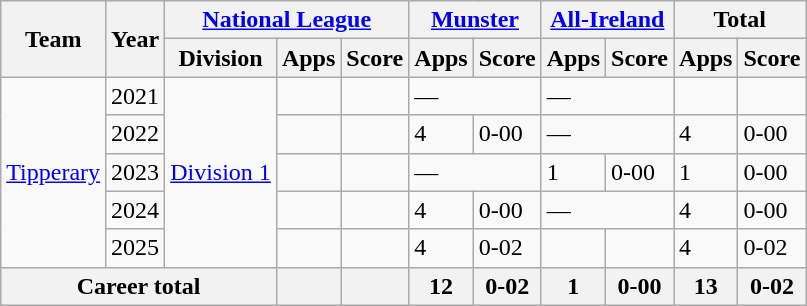<table class="wikitable">
<tr>
<th rowspan="2">Team</th>
<th rowspan="2">Year</th>
<th colspan="3"><a href='#'>National League</a></th>
<th colspan="2"><a href='#'>Munster</a></th>
<th colspan="2"><a href='#'>All-Ireland</a></th>
<th colspan="2">Total</th>
</tr>
<tr>
<th>Division</th>
<th>Apps</th>
<th>Score</th>
<th>Apps</th>
<th>Score</th>
<th>Apps</th>
<th>Score</th>
<th>Apps</th>
<th>Score</th>
</tr>
<tr>
<td rowspan="5"><a href='#'>Tipperary</a></td>
<td>2021</td>
<td rowspan="5"><a href='#'>Division 1</a></td>
<td></td>
<td></td>
<td colspan="2">—</td>
<td colspan="2">—</td>
<td></td>
<td></td>
</tr>
<tr>
<td>2022</td>
<td></td>
<td></td>
<td>4</td>
<td>0-00</td>
<td colspan="2">—</td>
<td>4</td>
<td>0-00</td>
</tr>
<tr>
<td>2023</td>
<td></td>
<td></td>
<td colspan="2">—</td>
<td>1</td>
<td>0-00</td>
<td>1</td>
<td>0-00</td>
</tr>
<tr>
<td>2024</td>
<td></td>
<td></td>
<td>4</td>
<td>0-00</td>
<td colspan="2">—</td>
<td>4</td>
<td>0-00</td>
</tr>
<tr>
<td>2025</td>
<td></td>
<td></td>
<td>4</td>
<td>0-02</td>
<td></td>
<td></td>
<td>4</td>
<td>0-02</td>
</tr>
<tr>
<th colspan="3">Career total</th>
<th></th>
<th></th>
<th>12</th>
<th>0-02</th>
<th>1</th>
<th>0-00</th>
<th>13</th>
<th>0-02</th>
</tr>
</table>
